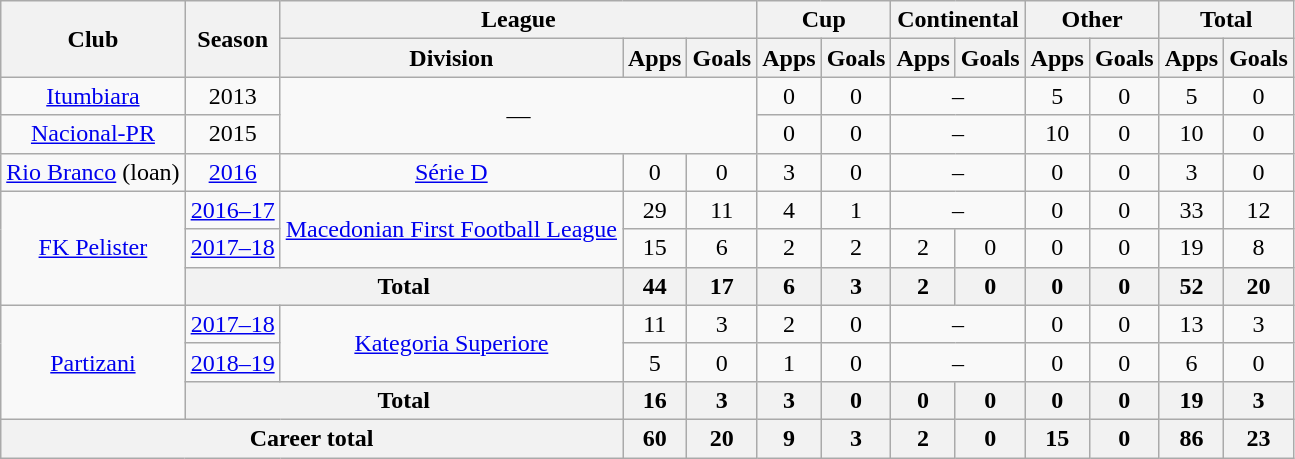<table class="wikitable" style="text-align: center">
<tr>
<th rowspan="2">Club</th>
<th rowspan="2">Season</th>
<th colspan="3">League</th>
<th colspan="2">Cup</th>
<th colspan="2">Continental</th>
<th colspan="2">Other</th>
<th colspan="2">Total</th>
</tr>
<tr>
<th>Division</th>
<th>Apps</th>
<th>Goals</th>
<th>Apps</th>
<th>Goals</th>
<th>Apps</th>
<th>Goals</th>
<th>Apps</th>
<th>Goals</th>
<th>Apps</th>
<th>Goals</th>
</tr>
<tr>
<td><a href='#'>Itumbiara</a></td>
<td>2013</td>
<td rowspan="2" colspan="3">—</td>
<td>0</td>
<td>0</td>
<td colspan="2">–</td>
<td>5</td>
<td>0</td>
<td>5</td>
<td>0</td>
</tr>
<tr>
<td><a href='#'>Nacional-PR</a></td>
<td>2015</td>
<td>0</td>
<td>0</td>
<td colspan="2">–</td>
<td>10</td>
<td>0</td>
<td>10</td>
<td>0</td>
</tr>
<tr>
<td><a href='#'>Rio Branco</a> (loan)</td>
<td><a href='#'>2016</a></td>
<td><a href='#'>Série D</a></td>
<td>0</td>
<td>0</td>
<td>3</td>
<td>0</td>
<td colspan="2">–</td>
<td>0</td>
<td>0</td>
<td>3</td>
<td>0</td>
</tr>
<tr>
<td rowspan="3"><a href='#'>FK Pelister</a></td>
<td><a href='#'>2016–17</a></td>
<td rowspan="2"><a href='#'>Macedonian First Football League</a></td>
<td>29</td>
<td>11</td>
<td>4</td>
<td>1</td>
<td colspan="2">–</td>
<td>0</td>
<td>0</td>
<td>33</td>
<td>12</td>
</tr>
<tr>
<td><a href='#'>2017–18</a></td>
<td>15</td>
<td>6</td>
<td>2</td>
<td>2</td>
<td>2</td>
<td>0</td>
<td>0</td>
<td>0</td>
<td>19</td>
<td>8</td>
</tr>
<tr>
<th colspan="2"><strong>Total</strong></th>
<th>44</th>
<th>17</th>
<th>6</th>
<th>3</th>
<th>2</th>
<th>0</th>
<th>0</th>
<th>0</th>
<th>52</th>
<th>20</th>
</tr>
<tr>
<td rowspan="3"><a href='#'>Partizani</a></td>
<td><a href='#'>2017–18</a></td>
<td rowspan="2"><a href='#'>Kategoria Superiore</a></td>
<td>11</td>
<td>3</td>
<td>2</td>
<td>0</td>
<td colspan="2">–</td>
<td>0</td>
<td>0</td>
<td>13</td>
<td>3</td>
</tr>
<tr>
<td><a href='#'>2018–19</a></td>
<td>5</td>
<td>0</td>
<td>1</td>
<td>0</td>
<td colspan="2">–</td>
<td>0</td>
<td>0</td>
<td>6</td>
<td>0</td>
</tr>
<tr>
<th colspan="2"><strong>Total</strong></th>
<th>16</th>
<th>3</th>
<th>3</th>
<th>0</th>
<th>0</th>
<th>0</th>
<th>0</th>
<th>0</th>
<th>19</th>
<th>3</th>
</tr>
<tr>
<th colspan="3"><strong>Career total</strong></th>
<th>60</th>
<th>20</th>
<th>9</th>
<th>3</th>
<th>2</th>
<th>0</th>
<th>15</th>
<th>0</th>
<th>86</th>
<th>23</th>
</tr>
</table>
